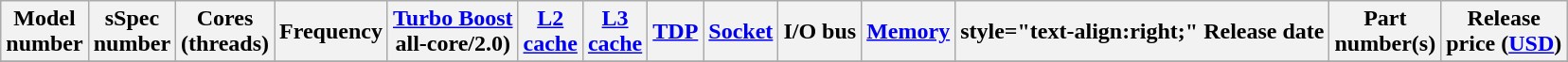<table class="wikitable sortable">
<tr>
<th>Model<br>number</th>
<th>sSpec<br>number</th>
<th>Cores<br>(threads)</th>
<th>Frequency</th>
<th><a href='#'>Turbo Boost</a><br>all-core/2.0)</th>
<th><a href='#'>L2<br>cache</a></th>
<th><a href='#'>L3<br>cache</a></th>
<th><a href='#'>TDP</a></th>
<th><a href='#'>Socket</a></th>
<th>I/O bus</th>
<th><a href='#'>Memory</a></th>
<th>style="text-align:right;"  Release date</th>
<th>Part<br>number(s)</th>
<th>Release<br>price (<a href='#'>USD</a>)<br></th>
</tr>
<tr>
</tr>
</table>
